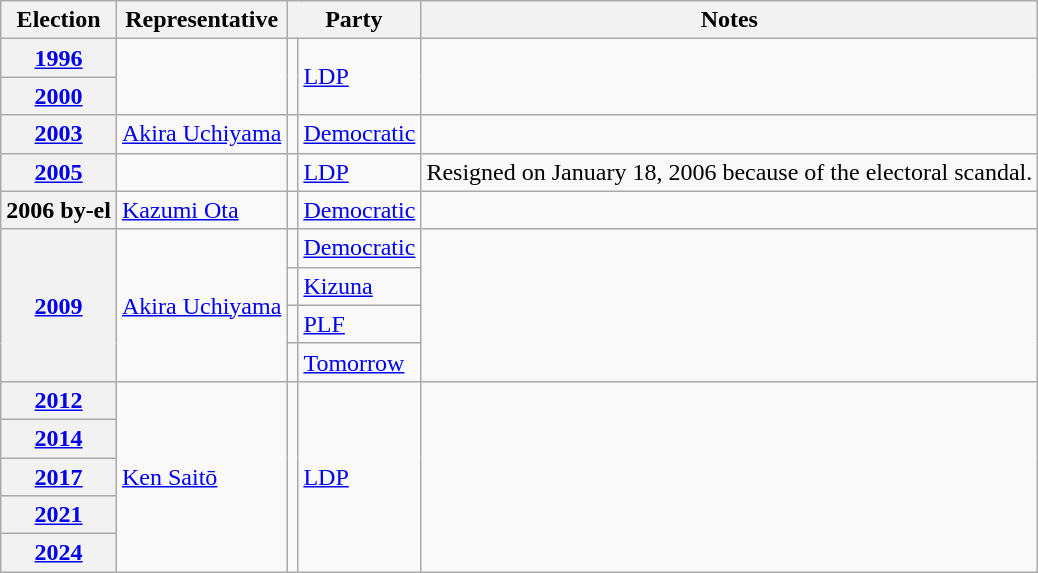<table class=wikitable>
<tr valign=bottom>
<th>Election</th>
<th>Representative</th>
<th colspan=2>Party</th>
<th>Notes</th>
</tr>
<tr>
<th><a href='#'>1996</a></th>
<td rowspan=2></td>
<td rowspan=2 bgcolor=></td>
<td rowspan=2><a href='#'>LDP</a></td>
<td rowspan=2></td>
</tr>
<tr>
<th><a href='#'>2000</a></th>
</tr>
<tr>
<th><a href='#'>2003</a></th>
<td><a href='#'>Akira Uchiyama</a></td>
<td bgcolor=></td>
<td><a href='#'>Democratic</a></td>
<td></td>
</tr>
<tr>
<th><a href='#'>2005</a></th>
<td></td>
<td bgcolor=></td>
<td><a href='#'>LDP</a></td>
<td>Resigned on January 18, 2006 because of the electoral scandal.</td>
</tr>
<tr>
<th>2006 by-el</th>
<td><a href='#'>Kazumi Ota</a></td>
<td bgcolor=></td>
<td><a href='#'>Democratic</a></td>
<td></td>
</tr>
<tr>
<th rowspan=4><a href='#'>2009</a></th>
<td rowspan=4><a href='#'>Akira Uchiyama</a></td>
<td bgcolor=></td>
<td><a href='#'>Democratic</a></td>
<td rowspan=4></td>
</tr>
<tr>
<td bgcolor=></td>
<td><a href='#'>Kizuna</a></td>
</tr>
<tr>
<td bgcolor=></td>
<td><a href='#'>PLF</a></td>
</tr>
<tr>
<td bgcolor=></td>
<td><a href='#'>Tomorrow</a></td>
</tr>
<tr>
<th><a href='#'>2012</a></th>
<td rowspan=5><a href='#'>Ken Saitō</a></td>
<td rowspan=5 bgcolor=></td>
<td rowspan=5><a href='#'>LDP</a></td>
<td rowspan=5></td>
</tr>
<tr>
<th><a href='#'>2014</a></th>
</tr>
<tr>
<th><a href='#'>2017</a></th>
</tr>
<tr>
<th><a href='#'>2021</a></th>
</tr>
<tr>
<th><a href='#'>2024</a></th>
</tr>
</table>
